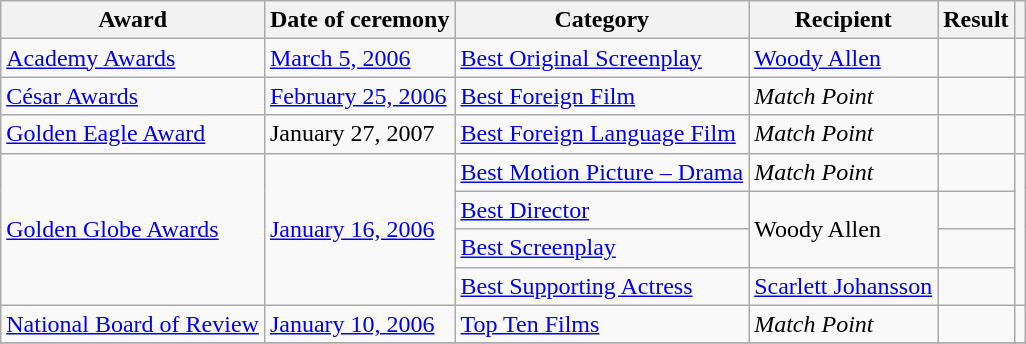<table class="wikitable plainrowheaders sortable">
<tr>
<th scope="col">Award</th>
<th scope="col">Date of ceremony</th>
<th scope="col">Category</th>
<th scope="col">Recipient</th>
<th scope="col">Result</th>
<th scope="col" class="unsortable"></th>
</tr>
<tr>
<td><a href='#'>Academy Awards</a></td>
<td><a href='#'>March 5, 2006</a></td>
<td><a href='#'>Best Original Screenplay</a></td>
<td><a href='#'>Woody Allen</a></td>
<td></td>
<td align="center"></td>
</tr>
<tr>
<td><a href='#'>César Awards</a></td>
<td><a href='#'>February 25, 2006</a></td>
<td><a href='#'>Best Foreign Film</a></td>
<td><em>Match Point</em></td>
<td></td>
<td align="center"></td>
</tr>
<tr>
<td><a href='#'>Golden Eagle Award</a></td>
<td>January 27, 2007</td>
<td><a href='#'>Best Foreign Language Film</a></td>
<td><em>Match Point</em></td>
<td></td>
<td align="center"></td>
</tr>
<tr>
<td rowspan="4"><a href='#'>Golden Globe Awards</a></td>
<td rowspan="4"><a href='#'>January 16, 2006</a></td>
<td><a href='#'>Best Motion Picture – Drama</a></td>
<td><em>Match Point</em></td>
<td></td>
<td rowspan="4" align="center"></td>
</tr>
<tr>
<td><a href='#'>Best Director</a></td>
<td rowspan="2">Woody Allen</td>
<td></td>
</tr>
<tr>
<td><a href='#'>Best Screenplay</a></td>
<td></td>
</tr>
<tr>
<td><a href='#'>Best Supporting Actress</a></td>
<td><a href='#'>Scarlett Johansson</a></td>
<td></td>
</tr>
<tr>
<td><a href='#'>National Board of Review</a></td>
<td><a href='#'>January 10, 2006</a></td>
<td><a href='#'>Top Ten Films</a></td>
<td><em>Match Point</em></td>
<td></td>
<td align="center"></td>
</tr>
<tr>
</tr>
</table>
